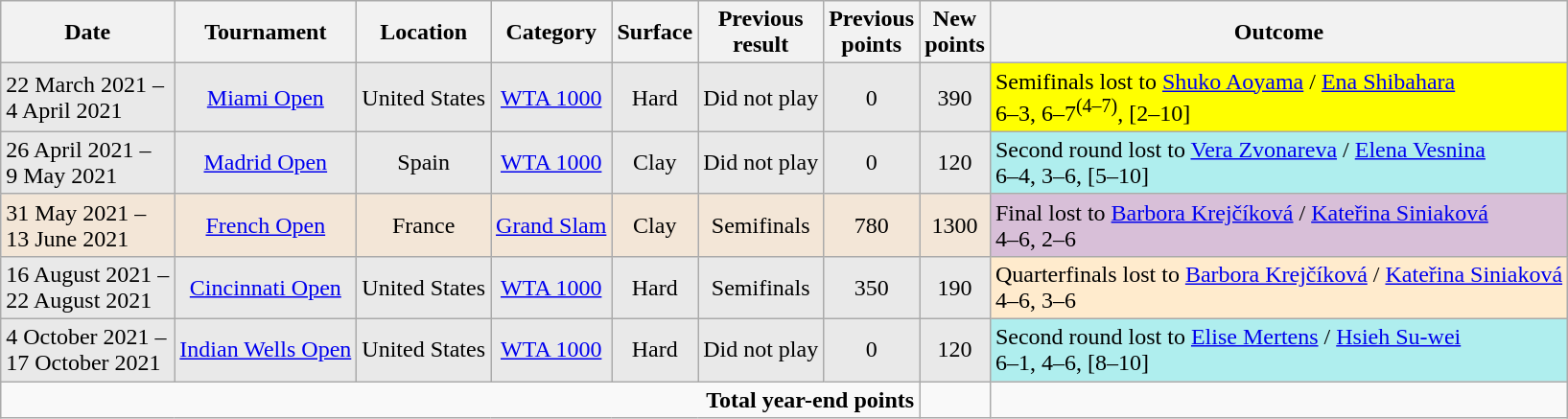<table class="wikitable">
<tr>
<th>Date</th>
<th>Tournament</th>
<th>Location</th>
<th>Category</th>
<th>Surface</th>
<th>Previous<br>result</th>
<th>Previous<br>points</th>
<th>New<br>points</th>
<th>Outcome</th>
</tr>
<tr style="background:#e9e9e9">
<td>22 March 2021 –<br>4 April 2021</td>
<td style="text-align:center"><a href='#'>Miami Open</a></td>
<td style="text-align:center">United States</td>
<td style="text-align:center"><a href='#'>WTA 1000</a></td>
<td style="text-align:center">Hard</td>
<td style="text-align:center">Did not play</td>
<td style="text-align:center">0</td>
<td style="text-align:center">390</td>
<td style="background:yellow">Semifinals lost to  <a href='#'>Shuko Aoyama</a> /  <a href='#'>Ena Shibahara</a><br>6–3, 6–7<sup>(4–7)</sup>, [2–10]</td>
</tr>
<tr style="background:#e9e9e9">
<td>26 April 2021 –<br>9 May 2021</td>
<td style="text-align:center"><a href='#'>Madrid Open</a></td>
<td style="text-align:center">Spain</td>
<td style="text-align:center"><a href='#'>WTA 1000</a></td>
<td style="text-align:center">Clay</td>
<td style="text-align:center">Did not play</td>
<td style="text-align:center">0</td>
<td style="text-align:center">120</td>
<td style="background:#afeeee">Second round lost to  <a href='#'>Vera Zvonareva</a> /  <a href='#'>Elena Vesnina</a><br>6–4, 3–6, [5–10]</td>
</tr>
<tr style="background:#f3e6d7">
<td>31 May 2021 –<br>13 June 2021</td>
<td style="text-align:center"><a href='#'>French Open</a></td>
<td style="text-align:center">France</td>
<td style="text-align:center"><a href='#'>Grand Slam</a></td>
<td style="text-align:center">Clay</td>
<td style="text-align:center">Semifinals</td>
<td style="text-align:center">780</td>
<td style="text-align:center">1300</td>
<td style="background:thistle">Final lost to  <a href='#'>Barbora Krejčíková</a> /  <a href='#'>Kateřina Siniaková</a><br>4–6, 2–6</td>
</tr>
<tr style="background:#e9e9e9">
<td>16 August 2021 –<br>22 August 2021</td>
<td style="text-align:center"><a href='#'>Cincinnati Open</a></td>
<td style="text-align:center">United States</td>
<td style="text-align:center"><a href='#'>WTA 1000</a></td>
<td style="text-align:center">Hard</td>
<td style="text-align:center">Semifinals</td>
<td style="text-align:center">350</td>
<td style="text-align:center">190</td>
<td style="background:#ffebcd">Quarterfinals lost to  <a href='#'>Barbora Krejčíková</a> /  <a href='#'>Kateřina Siniaková</a><br>4–6, 3–6</td>
</tr>
<tr style="background:#e9e9e9">
<td>4 October 2021 –<br>17 October 2021</td>
<td style="text-align:center"><a href='#'>Indian Wells Open</a></td>
<td style="text-align:center">United States</td>
<td style="text-align:center"><a href='#'>WTA 1000</a></td>
<td style="text-align:center">Hard</td>
<td style="text-align:center">Did not play</td>
<td style="text-align:center">0</td>
<td style="text-align:center">120</td>
<td style="background:#afeeee">Second round lost to  <a href='#'>Elise Mertens</a> /  <a href='#'>Hsieh Su-wei</a><br>6–1, 4–6, [8–10]</td>
</tr>
<tr>
<td colspan="7" style="text-align:right"><strong>Total year-end points</strong></td>
<td style="text-align:center"></td>
<td></td>
</tr>
</table>
